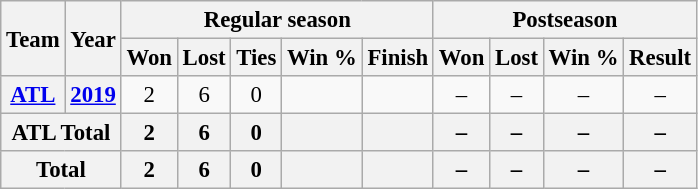<table class="wikitable" style="font-size: 95%; text-align:center;">
<tr>
<th rowspan="2">Team</th>
<th rowspan="2">Year</th>
<th colspan="5">Regular season</th>
<th colspan="4">Postseason</th>
</tr>
<tr>
<th>Won</th>
<th>Lost</th>
<th>Ties</th>
<th>Win %</th>
<th>Finish</th>
<th>Won</th>
<th>Lost</th>
<th>Win %</th>
<th>Result</th>
</tr>
<tr>
<th><a href='#'>ATL</a></th>
<th><a href='#'>2019</a></th>
<td>2</td>
<td>6</td>
<td>0</td>
<td></td>
<td></td>
<td>–</td>
<td>–</td>
<td>–</td>
<td>–</td>
</tr>
<tr>
<th colspan="2">ATL Total</th>
<th>2</th>
<th>6</th>
<th>0</th>
<th></th>
<th></th>
<th>–</th>
<th>–</th>
<th>–</th>
<th>–</th>
</tr>
<tr>
<th colspan="2">Total</th>
<th>2</th>
<th>6</th>
<th>0</th>
<th></th>
<th></th>
<th>–</th>
<th>–</th>
<th>–</th>
<th>–</th>
</tr>
</table>
